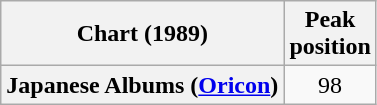<table class="wikitable sortable plainrowheaders">
<tr>
<th>Chart (1989)</th>
<th>Peak<br>position</th>
</tr>
<tr>
<th scope="row">Japanese Albums (<a href='#'>Oricon</a>)</th>
<td align="center">98</td>
</tr>
</table>
